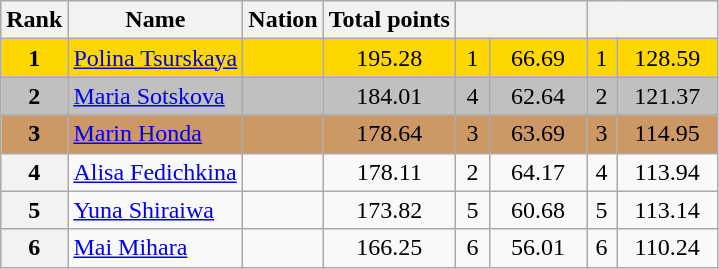<table class="wikitable sortable">
<tr>
<th>Rank</th>
<th>Name</th>
<th>Nation</th>
<th>Total points</th>
<th colspan="2" width="80px"></th>
<th colspan="2" width="80px"></th>
</tr>
<tr bgcolor="gold">
<td align="center"><strong>1</strong></td>
<td><a href='#'>Polina Tsurskaya</a></td>
<td></td>
<td align="center">195.28</td>
<td align="center">1</td>
<td align="center">66.69</td>
<td align="center">1</td>
<td align="center">128.59</td>
</tr>
<tr bgcolor="silver">
<td align="center"><strong>2</strong></td>
<td><a href='#'>Maria Sotskova</a></td>
<td></td>
<td align="center">184.01</td>
<td align="center">4</td>
<td align="center">62.64</td>
<td align="center">2</td>
<td align="center">121.37</td>
</tr>
<tr bgcolor="cc9966">
<td align="center"><strong>3</strong></td>
<td><a href='#'>Marin Honda</a></td>
<td></td>
<td align="center">178.64</td>
<td align="center">3</td>
<td align="center">63.69</td>
<td align="center">3</td>
<td align="center">114.95</td>
</tr>
<tr>
<th>4</th>
<td><a href='#'>Alisa Fedichkina</a></td>
<td></td>
<td align="center">178.11</td>
<td align="center">2</td>
<td align="center">64.17</td>
<td align="center">4</td>
<td align="center">113.94</td>
</tr>
<tr>
<th>5</th>
<td><a href='#'>Yuna Shiraiwa</a></td>
<td></td>
<td align="center">173.82</td>
<td align="center">5</td>
<td align="center">60.68</td>
<td align="center">5</td>
<td align="center">113.14</td>
</tr>
<tr>
<th>6</th>
<td><a href='#'>Mai Mihara</a></td>
<td></td>
<td align="center">166.25</td>
<td align="center">6</td>
<td align="center">56.01</td>
<td align="center">6</td>
<td align="center">110.24</td>
</tr>
</table>
